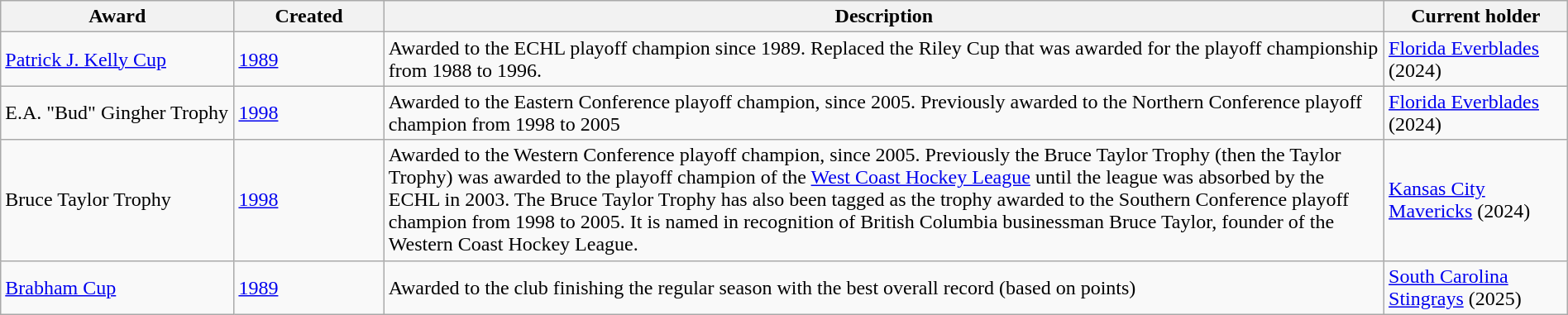<table class="wikitable sortable" width="100%">
<tr>
<th width="14%"><strong>Award</strong></th>
<th width="9%"><strong>Created</strong></th>
<th width="60%" class="unsortable"><strong>Description</strong></th>
<th width="11%"><strong>Current holder</strong></th>
</tr>
<tr>
<td><a href='#'>Patrick J. Kelly Cup</a></td>
<td><a href='#'>1989</a></td>
<td>Awarded to the ECHL playoff champion since 1989. Replaced the Riley Cup that was awarded for the playoff championship from 1988 to 1996.</td>
<td><a href='#'>Florida Everblades</a> (2024)</td>
</tr>
<tr>
<td>E.A. "Bud" Gingher Trophy</td>
<td><a href='#'>1998</a></td>
<td>Awarded to the Eastern Conference playoff champion, since 2005. Previously awarded to the Northern Conference playoff champion from 1998 to 2005</td>
<td><a href='#'>Florida Everblades</a> (2024)</td>
</tr>
<tr>
<td>Bruce Taylor Trophy</td>
<td><a href='#'>1998</a></td>
<td>Awarded to the Western Conference playoff champion, since 2005.  Previously the Bruce Taylor Trophy (then the Taylor Trophy) was awarded to the playoff champion of the <a href='#'>West Coast Hockey League</a> until the league was absorbed by the ECHL in 2003.  The Bruce Taylor Trophy has also been tagged as the trophy awarded to the Southern Conference playoff champion from 1998 to 2005. It is named in recognition of British Columbia businessman Bruce Taylor, founder of the Western Coast Hockey League.</td>
<td><a href='#'>Kansas City Mavericks</a> (2024)</td>
</tr>
<tr>
<td><a href='#'>Brabham Cup</a></td>
<td><a href='#'>1989</a></td>
<td>Awarded to the club finishing the regular season with the best overall record (based on points)</td>
<td><a href='#'>South Carolina Stingrays</a> (2025)</td>
</tr>
</table>
